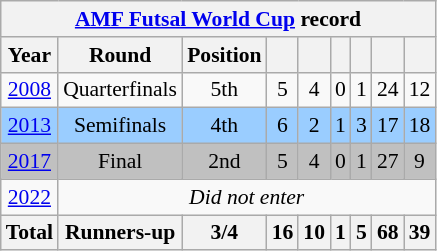<table class="wikitable" style="text-align: center;font-size:90%;">
<tr>
<th colspan=10><a href='#'>AMF Futsal World Cup</a> record</th>
</tr>
<tr>
<th>Year</th>
<th>Round</th>
<th>Position</th>
<th></th>
<th></th>
<th></th>
<th></th>
<th></th>
<th></th>
</tr>
<tr>
<td> <a href='#'>2008</a></td>
<td>Quarterfinals</td>
<td>5th</td>
<td>5</td>
<td>4</td>
<td>0</td>
<td>1</td>
<td>24</td>
<td>12</td>
</tr>
<tr bgcolor=9acdff>
<td> <a href='#'>2013</a></td>
<td>Semifinals</td>
<td>4th</td>
<td>6</td>
<td>2</td>
<td>1</td>
<td>3</td>
<td>17</td>
<td>18</td>
</tr>
<tr bgcolor=silver>
<td> <a href='#'>2017</a></td>
<td>Final</td>
<td>2nd</td>
<td>5</td>
<td>4</td>
<td>0</td>
<td>1</td>
<td>27</td>
<td>9</td>
</tr>
<tr>
<td> <a href='#'>2022</a></td>
<td colspan=8><em>Did not enter</em></td>
</tr>
<tr>
<th><strong>Total</strong></th>
<th><strong>Runners-up</strong></th>
<th>3/4</th>
<th>16</th>
<th>10</th>
<th>1</th>
<th>5</th>
<th>68</th>
<th>39</th>
</tr>
</table>
